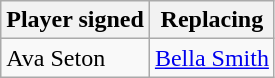<table class="wikitable plainrowheaders">
<tr>
<th scope="col"><strong>Player signed</strong></th>
<th scope="col"><strong>Replacing</strong></th>
</tr>
<tr>
<td>Ava Seton</td>
<td><a href='#'>Bella Smith</a></td>
</tr>
</table>
